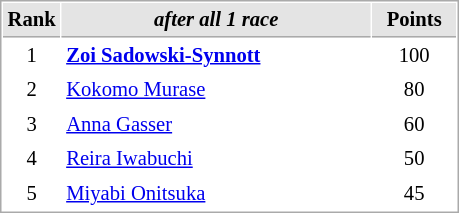<table cellspacing="1" cellpadding="3" style="border:1px solid #aaa; font-size:86%;">
<tr style="background:#e4e4e4;">
<th style="border-bottom:1px solid #aaa; width:10px;">Rank</th>
<th style="border-bottom:1px solid #aaa; width:200px;"><em>after all 1 race</em></th>
<th style="border-bottom:1px solid #aaa; width:50px;">Points</th>
</tr>
<tr>
<td align=center>1</td>
<td><strong> <a href='#'>Zoi Sadowski-Synnott</a></strong></td>
<td align=center>100</td>
</tr>
<tr>
<td align=center>2</td>
<td> <a href='#'>Kokomo Murase</a></td>
<td align=center>80</td>
</tr>
<tr>
<td align=center>3</td>
<td> <a href='#'>Anna Gasser</a></td>
<td align=center>60</td>
</tr>
<tr>
<td align=center>4</td>
<td> <a href='#'>Reira Iwabuchi</a></td>
<td align=center>50</td>
</tr>
<tr>
<td align=center>5</td>
<td> <a href='#'>Miyabi Onitsuka</a></td>
<td align=center>45</td>
</tr>
</table>
